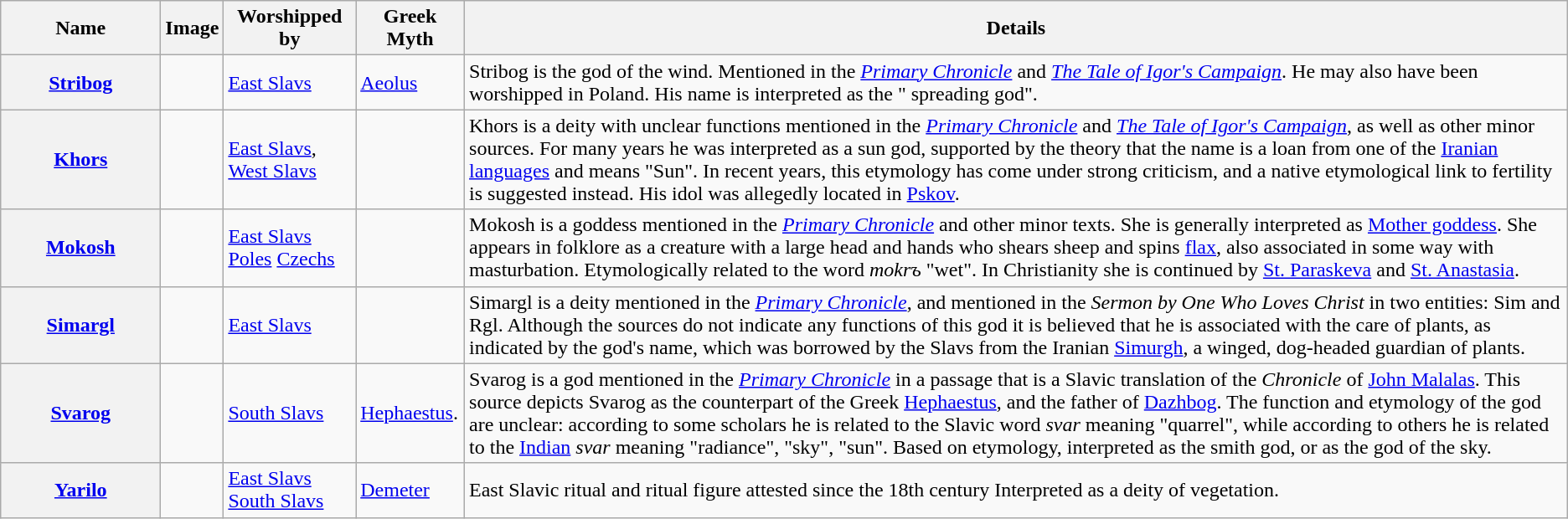<table class="wikitable">
<tr>
<th scope="col", width="120px">Name</th>
<th scope="col">Image</th>
<th>Worshipped by</th>
<th>Greek Myth</th>
<th scope="col">Details</th>
</tr>
<tr>
<th scope="row"><strong><a href='#'>Stribog</a></strong></th>
<td></td>
<td><a href='#'>East Slavs</a></td>
<td><a href='#'>Aeolus</a></td>
<td>Stribog is the god of the wind. Mentioned in the <em><a href='#'>Primary Chronicle</a></em> and <em><a href='#'>The Tale of Igor's Campaign</a></em>. He may also have been worshipped in Poland. His name is interpreted as the " spreading god".</td>
</tr>
<tr>
<th scope="row"><strong><a href='#'>Khors</a></strong></th>
<td></td>
<td><a href='#'>East Slavs</a>, <a href='#'>West Slavs</a></td>
<td></td>
<td>Khors is a deity with unclear functions mentioned in the <em><a href='#'>Primary Chronicle</a></em> and <em><a href='#'>The Tale of Igor's Campaign</a></em>, as well as other minor sources. For many years he was interpreted as a sun god, supported by the theory that the name is a loan from one of the <a href='#'>Iranian languages</a> and means "Sun". In recent years, this etymology has come under strong criticism, and a native etymological link to fertility is suggested instead.  His idol was allegedly located in <a href='#'>Pskov</a>.</td>
</tr>
<tr>
<th scope="row"><strong><a href='#'>Mokosh</a></strong></th>
<td></td>
<td><a href='#'>East Slavs</a><br><a href='#'>Poles</a> <a href='#'>Czechs</a></td>
<td></td>
<td>Mokosh is a goddess mentioned in the <em><a href='#'>Primary Chronicle</a></em> and other minor texts. She is generally interpreted as <a href='#'>Mother goddess</a>. She appears in folklore as a creature with a large head and hands who shears sheep and spins <a href='#'>flax</a>, also associated in some way with masturbation. Etymologically related to the word <em>mokrъ</em> "wet". In Christianity she is continued by <a href='#'>St. Paraskeva</a> and <a href='#'>St. Anastasia</a>.</td>
</tr>
<tr>
<th scope="row"><strong><a href='#'>Simargl</a></strong></th>
<td></td>
<td><a href='#'>East Slavs</a></td>
<td></td>
<td>Simargl is a deity mentioned in the <em><a href='#'>Primary Chronicle</a></em>, and mentioned in the <em>Sermon by One Who Loves Christ</em> in two entities: Sim and Rgl. Although the sources do not indicate any functions of this god it is believed that he is associated with the care of plants, as indicated by the god's name, which was borrowed by the Slavs from the Iranian <a href='#'>Simurgh</a>, a winged, dog-headed guardian of plants.</td>
</tr>
<tr>
<th scope="row"><strong><a href='#'>Svarog</a></strong></th>
<td></td>
<td><a href='#'>South Slavs</a></td>
<td><a href='#'>Hephaestus</a>.</td>
<td>Svarog is a god mentioned in the <em><a href='#'>Primary Chronicle</a></em> in a passage that is a Slavic translation of the <em>Chronicle</em> of <a href='#'>John Malalas</a>. This source depicts Svarog as the counterpart of the Greek <a href='#'>Hephaestus</a>, and the father of <a href='#'>Dazhbog</a>. The function and etymology of the god are unclear: according to some scholars he is related to the Slavic word <em>svar</em> meaning "quarrel", while according to others he is related to the <a href='#'>Indian</a> <em>svar</em> meaning "radiance", "sky", "sun". Based on etymology, interpreted as the smith god, or as the god of the sky.</td>
</tr>
<tr>
<th><a href='#'>Yarilo</a></th>
<td></td>
<td><a href='#'>East Slavs</a><br><a href='#'>South Slavs</a></td>
<td><a href='#'>Demeter</a></td>
<td>East Slavic ritual and ritual figure attested since the 18th century Interpreted as a deity of vegetation.</td>
</tr>
</table>
